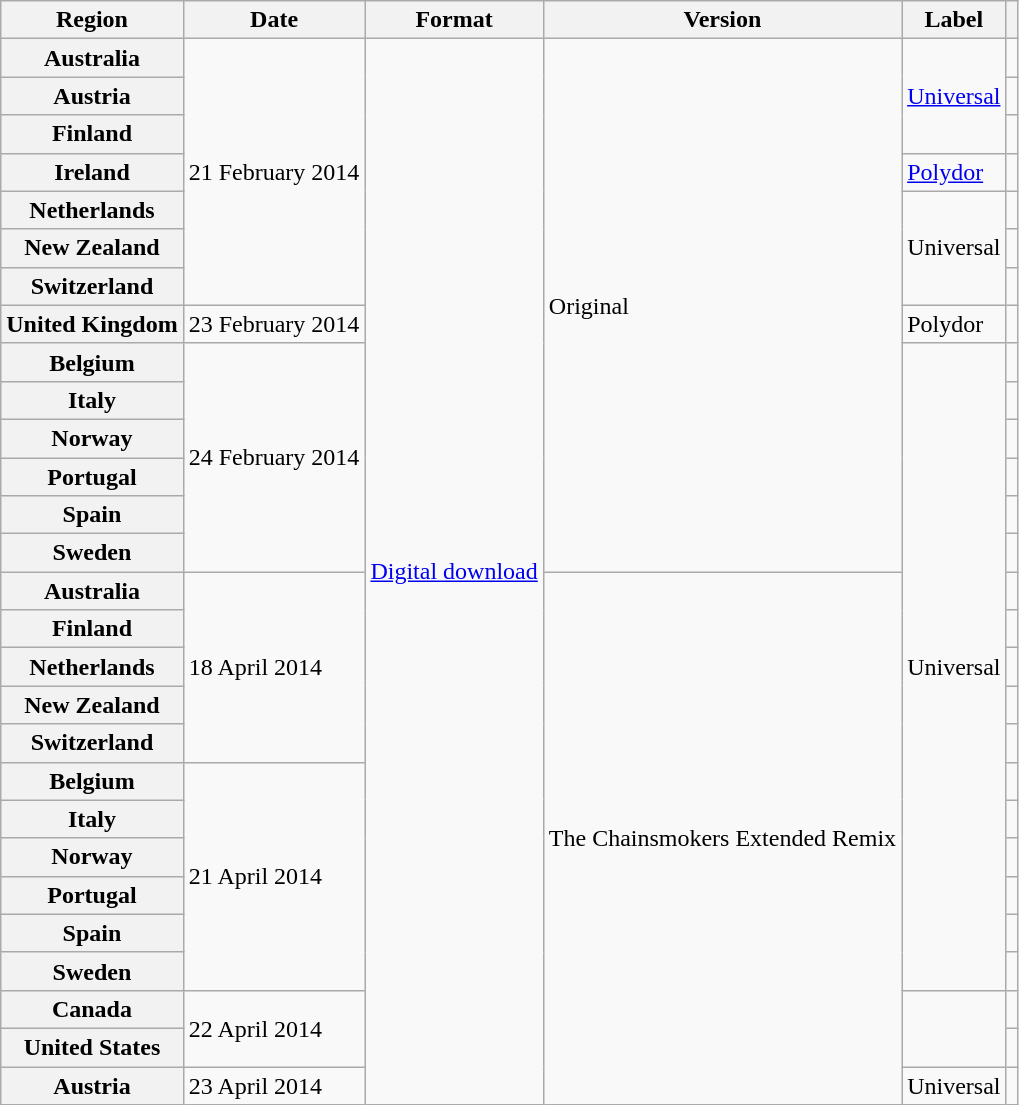<table class="wikitable plainrowheaders">
<tr>
<th scope="col">Region</th>
<th scope="col">Date</th>
<th scope="col">Format</th>
<th scope="col">Version</th>
<th scope="col">Label</th>
<th scope="col"></th>
</tr>
<tr>
<th scope="row">Australia</th>
<td rowspan="7">21 February 2014</td>
<td rowspan="28"><a href='#'>Digital download</a></td>
<td rowspan="14">Original</td>
<td rowspan="3"><a href='#'>Universal</a></td>
<td align="center"></td>
</tr>
<tr>
<th scope="row">Austria</th>
<td align="center"></td>
</tr>
<tr>
<th scope="row">Finland</th>
<td align="center"></td>
</tr>
<tr>
<th scope="row">Ireland</th>
<td><a href='#'>Polydor</a></td>
<td align="center"></td>
</tr>
<tr>
<th scope="row">Netherlands</th>
<td rowspan="3">Universal</td>
<td align="center"></td>
</tr>
<tr>
<th scope="row">New Zealand</th>
<td align="center"></td>
</tr>
<tr>
<th scope="row">Switzerland</th>
<td align="center"></td>
</tr>
<tr>
<th scope="row">United Kingdom</th>
<td>23 February 2014</td>
<td>Polydor</td>
<td align="center"></td>
</tr>
<tr>
<th scope="row">Belgium</th>
<td rowspan="6">24 February 2014</td>
<td rowspan="17">Universal</td>
<td align="center"></td>
</tr>
<tr>
<th scope="row">Italy</th>
<td align="center"></td>
</tr>
<tr>
<th scope="row">Norway</th>
<td align="center"></td>
</tr>
<tr>
<th scope="row">Portugal</th>
<td align="center"></td>
</tr>
<tr>
<th scope="row">Spain</th>
<td align="center"></td>
</tr>
<tr>
<th scope="row">Sweden</th>
<td align="center"></td>
</tr>
<tr>
<th scope="row">Australia</th>
<td rowspan="5">18 April 2014</td>
<td rowspan="14">The Chainsmokers Extended Remix</td>
<td align="center"></td>
</tr>
<tr>
<th scope="row">Finland</th>
<td align="center"></td>
</tr>
<tr>
<th scope="row">Netherlands</th>
<td align="center"></td>
</tr>
<tr>
<th scope="row">New Zealand</th>
<td align="center"></td>
</tr>
<tr>
<th scope="row">Switzerland</th>
<td align="center"></td>
</tr>
<tr>
<th scope="row">Belgium</th>
<td rowspan="6">21 April 2014</td>
<td align="center"></td>
</tr>
<tr>
<th scope="row">Italy</th>
<td align="center"></td>
</tr>
<tr>
<th scope="row">Norway</th>
<td align="center"></td>
</tr>
<tr>
<th scope="row">Portugal</th>
<td align="center"></td>
</tr>
<tr>
<th scope="row">Spain</th>
<td align="center"></td>
</tr>
<tr>
<th scope="row">Sweden</th>
<td align="center"></td>
</tr>
<tr>
<th scope="row">Canada</th>
<td rowspan="2">22 April 2014</td>
<td rowspan="2"></td>
<td align="center"></td>
</tr>
<tr>
<th scope="row">United States</th>
<td align="center"></td>
</tr>
<tr>
<th scope="row">Austria</th>
<td>23 April 2014</td>
<td>Universal</td>
<td align="center"></td>
</tr>
</table>
